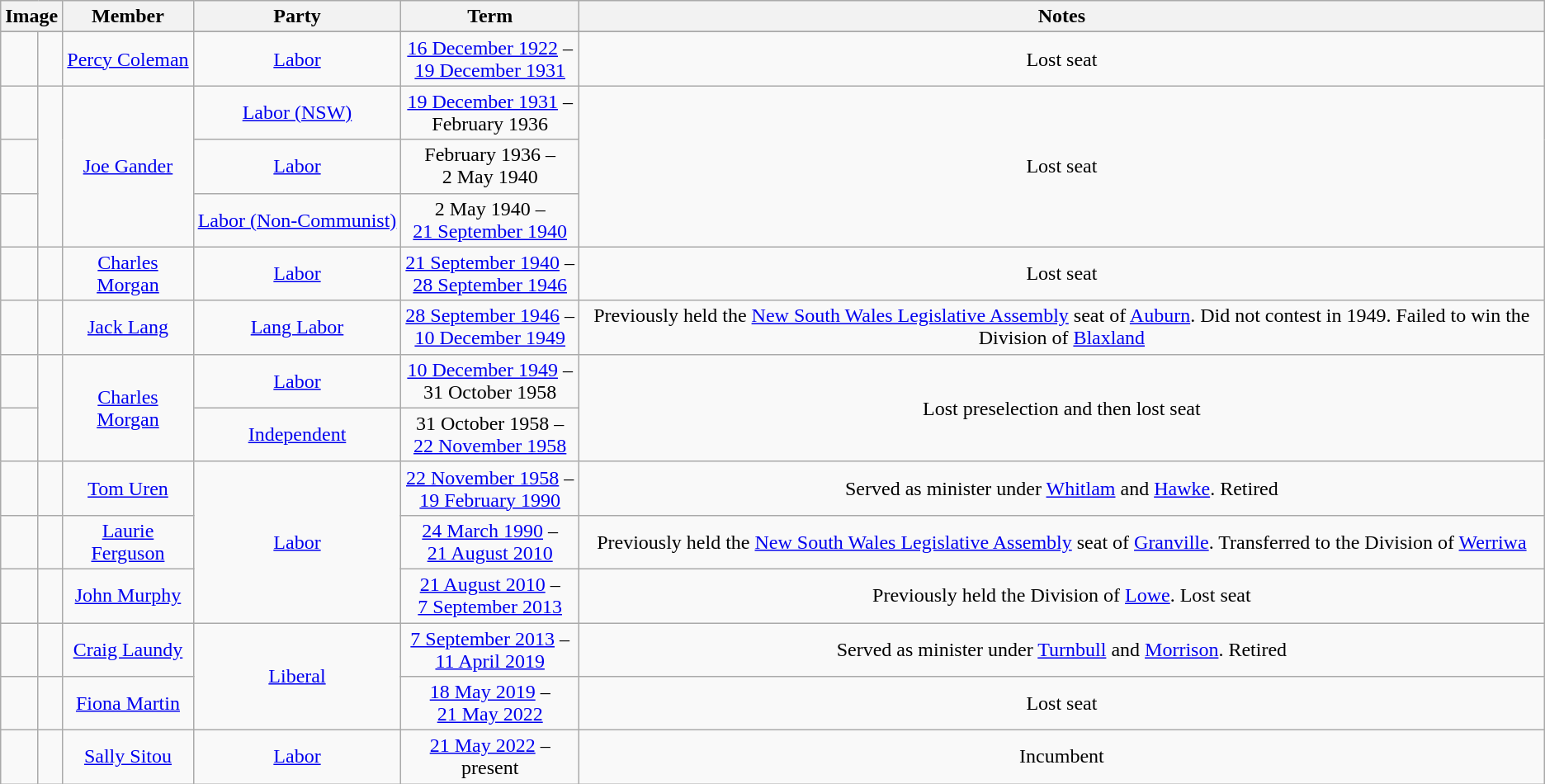<table class=wikitable style="text-align:center">
<tr>
<th colspan=2>Image</th>
<th>Member</th>
<th>Party</th>
<th>Term</th>
<th>Notes</th>
</tr>
<tr>
</tr>
<tr>
<td> </td>
<td></td>
<td><a href='#'>Percy Coleman</a><br></td>
<td><a href='#'>Labor</a></td>
<td nowrap><a href='#'>16 December 1922</a> –<br><a href='#'>19 December 1931</a></td>
<td>Lost seat</td>
</tr>
<tr>
<td> </td>
<td rowspan=3></td>
<td rowspan=3><a href='#'>Joe Gander</a><br></td>
<td><a href='#'>Labor (NSW)</a></td>
<td nowrap><a href='#'>19 December 1931</a> –<br>February 1936</td>
<td rowspan=3>Lost seat</td>
</tr>
<tr>
<td> </td>
<td nowrap><a href='#'>Labor</a></td>
<td nowrap>February 1936 –<br>2 May 1940</td>
</tr>
<tr>
<td> </td>
<td nowrap><a href='#'>Labor (Non-Communist)</a></td>
<td nowrap>2 May 1940 –<br><a href='#'>21 September 1940</a></td>
</tr>
<tr>
<td> </td>
<td></td>
<td><a href='#'>Charles Morgan</a><br></td>
<td><a href='#'>Labor</a></td>
<td nowrap><a href='#'>21 September 1940</a> –<br><a href='#'>28 September 1946</a></td>
<td>Lost seat</td>
</tr>
<tr>
<td> </td>
<td></td>
<td><a href='#'>Jack Lang</a><br></td>
<td><a href='#'>Lang Labor</a></td>
<td nowrap><a href='#'>28 September 1946</a> –<br><a href='#'>10 December 1949</a></td>
<td>Previously held the <a href='#'>New South Wales Legislative Assembly</a> seat of <a href='#'>Auburn</a>. Did not contest in 1949. Failed to win the Division of <a href='#'>Blaxland</a></td>
</tr>
<tr>
<td> </td>
<td rowspan=2></td>
<td rowspan=2><a href='#'>Charles Morgan</a><br></td>
<td><a href='#'>Labor</a></td>
<td nowrap><a href='#'>10 December 1949</a> –<br>31 October 1958</td>
<td rowspan=2>Lost preselection and then lost seat</td>
</tr>
<tr>
<td> </td>
<td nowrap><a href='#'>Independent</a></td>
<td nowrap>31 October 1958 –<br><a href='#'>22 November 1958</a></td>
</tr>
<tr>
<td> </td>
<td></td>
<td><a href='#'>Tom Uren</a><br></td>
<td rowspan="3"><a href='#'>Labor</a></td>
<td nowrap><a href='#'>22 November 1958</a> –<br><a href='#'>19 February 1990</a></td>
<td>Served as minister under <a href='#'>Whitlam</a> and <a href='#'>Hawke</a>. Retired</td>
</tr>
<tr>
<td> </td>
<td></td>
<td><a href='#'>Laurie Ferguson</a><br></td>
<td nowrap><a href='#'>24 March 1990</a> –<br><a href='#'>21 August 2010</a></td>
<td>Previously held the <a href='#'>New South Wales Legislative Assembly</a> seat of <a href='#'>Granville</a>. Transferred to the Division of <a href='#'>Werriwa</a></td>
</tr>
<tr>
<td> </td>
<td></td>
<td><a href='#'>John Murphy</a><br></td>
<td nowrap><a href='#'>21 August 2010</a> –<br><a href='#'>7 September 2013</a></td>
<td>Previously held the Division of <a href='#'>Lowe</a>. Lost seat</td>
</tr>
<tr>
<td> </td>
<td></td>
<td><a href='#'>Craig Laundy</a><br></td>
<td rowspan="2"><a href='#'>Liberal</a></td>
<td nowrap><a href='#'>7 September 2013</a> –<br><a href='#'>11 April 2019</a></td>
<td>Served as minister under <a href='#'>Turnbull</a> and <a href='#'>Morrison</a>. Retired</td>
</tr>
<tr>
<td> </td>
<td></td>
<td><a href='#'>Fiona Martin</a><br></td>
<td nowrap><a href='#'>18 May 2019</a> –<br><a href='#'>21 May 2022</a></td>
<td>Lost seat</td>
</tr>
<tr>
<td> </td>
<td></td>
<td><a href='#'>Sally Sitou</a><br></td>
<td><a href='#'>Labor</a></td>
<td nowrap><a href='#'>21 May 2022</a> –<br>present</td>
<td>Incumbent</td>
</tr>
</table>
